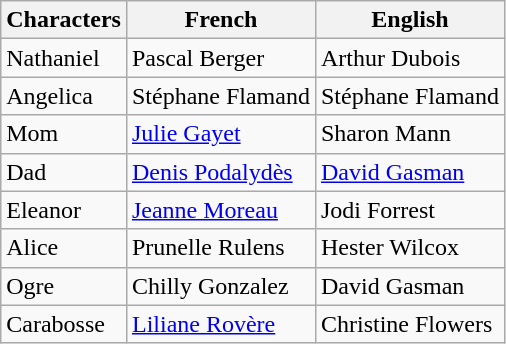<table class="wikitable">
<tr>
<th>Characters</th>
<th>French</th>
<th>English</th>
</tr>
<tr>
<td>Nathaniel</td>
<td>Pascal Berger</td>
<td>Arthur Dubois</td>
</tr>
<tr>
<td>Angelica</td>
<td>Stéphane Flamand</td>
<td>Stéphane Flamand</td>
</tr>
<tr>
<td>Mom</td>
<td><a href='#'>Julie Gayet</a></td>
<td>Sharon Mann</td>
</tr>
<tr>
<td>Dad</td>
<td><a href='#'>Denis Podalydès</a></td>
<td><a href='#'>David Gasman</a></td>
</tr>
<tr>
<td>Eleanor</td>
<td><a href='#'>Jeanne Moreau</a></td>
<td>Jodi Forrest</td>
</tr>
<tr>
<td>Alice</td>
<td>Prunelle Rulens</td>
<td>Hester Wilcox</td>
</tr>
<tr>
<td>Ogre</td>
<td>Chilly Gonzalez</td>
<td>David Gasman</td>
</tr>
<tr>
<td>Carabosse</td>
<td><a href='#'>Liliane Rovère</a></td>
<td>Christine Flowers</td>
</tr>
</table>
